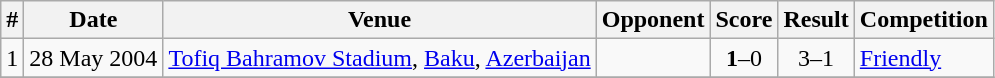<table class="wikitable">
<tr>
<th>#</th>
<th>Date</th>
<th>Venue</th>
<th>Opponent</th>
<th>Score</th>
<th>Result</th>
<th>Competition</th>
</tr>
<tr>
<td>1</td>
<td>28 May 2004</td>
<td><a href='#'>Tofiq Bahramov Stadium</a>, <a href='#'>Baku</a>, <a href='#'>Azerbaijan</a></td>
<td></td>
<td align=center><strong>1</strong>–0</td>
<td align=center>3–1</td>
<td><a href='#'>Friendly</a></td>
</tr>
<tr>
</tr>
</table>
